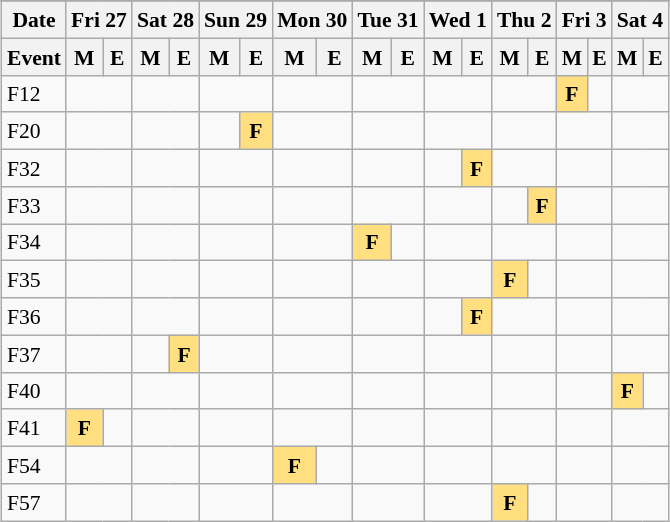<table class="wikitable" style="margin:0.5em auto; font-size:90%; line-height:1.25em;">
<tr align="center">
</tr>
<tr>
<th>Date</th>
<th colspan="2">Fri 27</th>
<th colspan="2">Sat 28</th>
<th colspan="2">Sun 29</th>
<th colspan="2">Mon 30</th>
<th colspan="2">Tue 31</th>
<th colspan="2">Wed 1</th>
<th colspan="2">Thu 2</th>
<th colspan="2">Fri 3</th>
<th colspan="2">Sat 4</th>
</tr>
<tr>
<th>Event</th>
<th>M</th>
<th>E</th>
<th>M</th>
<th>E</th>
<th>M</th>
<th>E</th>
<th>M</th>
<th>E</th>
<th>M</th>
<th>E</th>
<th>M</th>
<th>E</th>
<th>M</th>
<th>E</th>
<th>M</th>
<th>E</th>
<th>M</th>
<th>E</th>
</tr>
<tr align="center">
<td align="left">F12</td>
<td colspan="2"></td>
<td colspan="2"></td>
<td colspan="2"></td>
<td colspan="2"></td>
<td colspan="2"></td>
<td colspan="2"></td>
<td colspan="2"></td>
<td bgcolor="#FFDF80"><strong>F</strong></td>
<td></td>
<td colspan="2"></td>
</tr>
<tr align="center">
<td align="left">F20</td>
<td colspan="2"></td>
<td colspan="2"></td>
<td></td>
<td bgcolor="#FFDF80"><strong>F</strong></td>
<td colspan="2"></td>
<td colspan="2"></td>
<td colspan="2"></td>
<td colspan="2"></td>
<td colspan="2"></td>
<td colspan="2"></td>
</tr>
<tr align="center">
<td align="left">F32</td>
<td colspan="2"></td>
<td colspan="2"></td>
<td colspan="2"></td>
<td colspan="2"></td>
<td colspan="2"></td>
<td></td>
<td bgcolor="#FFDF80"><strong>F</strong></td>
<td colspan="2"></td>
<td colspan="2"></td>
<td colspan="2"></td>
</tr>
<tr align="center">
<td align="left">F33</td>
<td colspan="2"></td>
<td colspan="2"></td>
<td colspan="2"></td>
<td colspan="2"></td>
<td colspan="2"></td>
<td colspan="2"></td>
<td></td>
<td bgcolor="#FFDF80"><strong>F</strong></td>
<td colspan="2"></td>
<td colspan="2"></td>
</tr>
<tr align="center">
<td align="left">F34</td>
<td colspan="2"></td>
<td colspan="2"></td>
<td colspan="2"></td>
<td colspan="2"></td>
<td bgcolor="#FFDF80"><strong>F</strong></td>
<td></td>
<td colspan="2"></td>
<td colspan="2"></td>
<td colspan="2"></td>
<td colspan="2"></td>
</tr>
<tr align="center">
<td align="left">F35</td>
<td colspan="2"></td>
<td colspan="2"></td>
<td colspan="2"></td>
<td colspan="2"></td>
<td colspan="2"></td>
<td colspan="2"></td>
<td bgcolor="#FFDF80"><strong>F</strong></td>
<td></td>
<td colspan="2"></td>
<td colspan="2"></td>
</tr>
<tr align="center">
<td align="left">F36</td>
<td colspan="2"></td>
<td colspan="2"></td>
<td colspan="2"></td>
<td colspan="2"></td>
<td colspan="2"></td>
<td></td>
<td bgcolor="#FFDF80"><strong>F</strong></td>
<td colspan="2"></td>
<td colspan="2"></td>
<td colspan="2"></td>
</tr>
<tr align="center">
<td align="left">F37</td>
<td colspan="2"></td>
<td></td>
<td bgcolor="#FFDF80"><strong>F</strong></td>
<td colspan="2"></td>
<td colspan="2"></td>
<td colspan="2"></td>
<td colspan="2"></td>
<td colspan="2"></td>
<td colspan="2"></td>
<td colspan="2"></td>
</tr>
<tr align="center">
<td align="left">F40</td>
<td colspan="2"></td>
<td colspan="2"></td>
<td colspan="2"></td>
<td colspan="2"></td>
<td colspan="2"></td>
<td colspan="2"></td>
<td colspan="2"></td>
<td colspan="2"></td>
<td bgcolor="#FFDF80"><strong>F</strong></td>
<td></td>
</tr>
<tr align="center">
<td align="left">F41</td>
<td bgcolor="#FFDF80"><strong>F</strong></td>
<td></td>
<td colspan="2"></td>
<td colspan="2"></td>
<td colspan="2"></td>
<td colspan="2"></td>
<td colspan="2"></td>
<td colspan="2"></td>
<td colspan="2"></td>
<td colspan="2"></td>
</tr>
<tr align="center">
<td align="left">F54</td>
<td colspan="2"></td>
<td colspan="2"></td>
<td colspan="2"></td>
<td bgcolor="#FFDF80"><strong>F</strong></td>
<td></td>
<td colspan="2"></td>
<td colspan="2"></td>
<td colspan="2"></td>
<td colspan="2"></td>
<td colspan="2"></td>
</tr>
<tr align="center">
<td align="left">F57</td>
<td colspan="2"></td>
<td colspan="2"></td>
<td colspan="2"></td>
<td colspan="2"></td>
<td colspan="2"></td>
<td colspan="2"></td>
<td bgcolor="#FFDF80"><strong>F</strong></td>
<td></td>
<td colspan="2"></td>
<td colspan="2"></td>
</tr>
</table>
